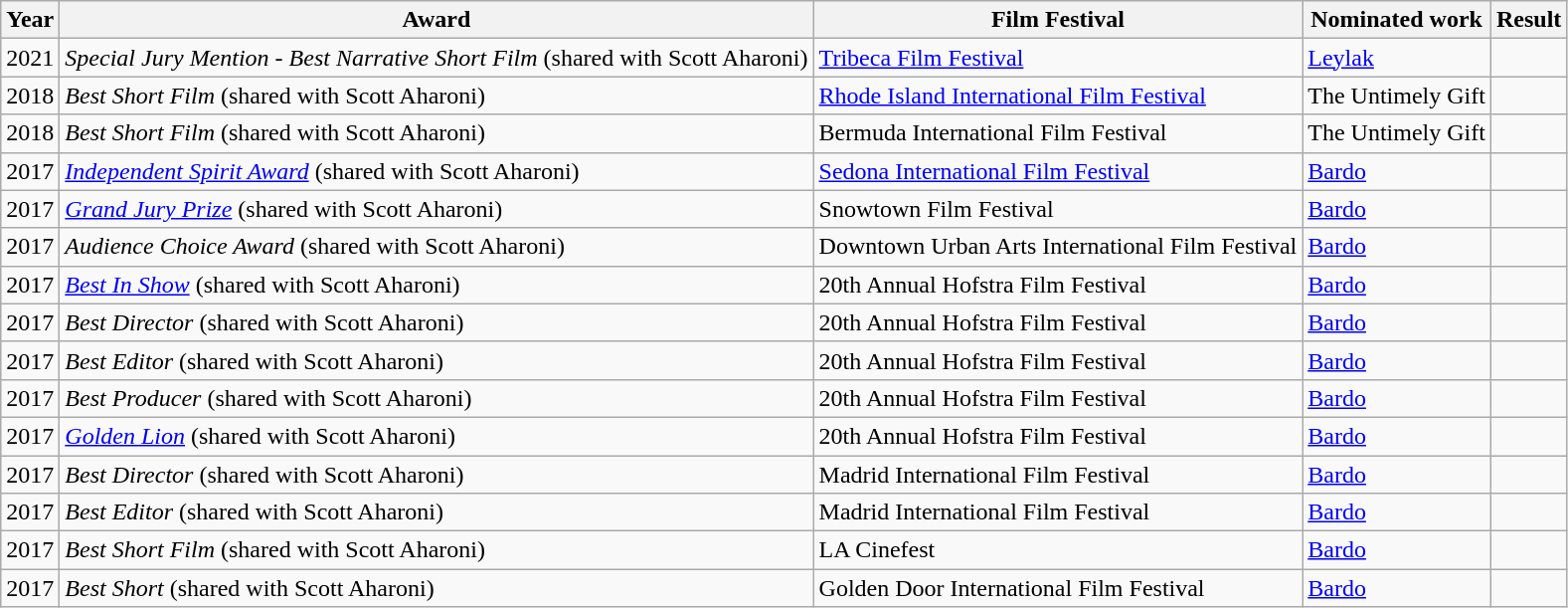<table class="wikitable sortable">
<tr>
<th>Year</th>
<th>Award</th>
<th>Film Festival</th>
<th>Nominated work</th>
<th>Result</th>
</tr>
<tr>
<td>2021</td>
<td><em>Special Jury Mention - Best Narrative Short Film</em> (shared with Scott Aharoni)</td>
<td><a href='#'>Tribeca Film Festival</a></td>
<td><a href='#'>Leylak</a></td>
<td></td>
</tr>
<tr>
<td>2018</td>
<td><em>Best Short Film</em> (shared with Scott Aharoni)</td>
<td><a href='#'>Rhode Island International Film Festival</a></td>
<td>The Untimely Gift</td>
<td></td>
</tr>
<tr>
<td>2018</td>
<td><em>Best Short Film</em> (shared with Scott Aharoni)</td>
<td>Bermuda International Film Festival</td>
<td>The Untimely Gift</td>
<td> </td>
</tr>
<tr>
<td>2017</td>
<td><em><a href='#'>Independent Spirit Award</a></em> (shared with Scott Aharoni)</td>
<td><a href='#'>Sedona International Film Festival</a></td>
<td><a href='#'>Bardo</a></td>
<td></td>
</tr>
<tr>
<td>2017</td>
<td><em><a href='#'>Grand Jury Prize</a></em> (shared with Scott Aharoni)</td>
<td>Snowtown Film Festival</td>
<td><a href='#'>Bardo</a></td>
<td></td>
</tr>
<tr>
<td>2017</td>
<td><em>Audience Choice Award</em> (shared with Scott Aharoni)</td>
<td>Downtown Urban Arts International Film Festival</td>
<td><a href='#'>Bardo</a></td>
<td></td>
</tr>
<tr>
<td>2017</td>
<td><em><a href='#'>Best In Show</a></em> (shared with Scott Aharoni)</td>
<td>20th Annual Hofstra Film Festival</td>
<td><a href='#'>Bardo</a></td>
<td></td>
</tr>
<tr>
<td>2017</td>
<td><em>Best Director</em> (shared with Scott Aharoni)</td>
<td>20th Annual Hofstra Film Festival</td>
<td><a href='#'>Bardo</a></td>
<td></td>
</tr>
<tr>
<td>2017</td>
<td><em>Best Editor</em> (shared with Scott Aharoni)</td>
<td>20th Annual Hofstra Film Festival</td>
<td><a href='#'>Bardo</a></td>
<td></td>
</tr>
<tr>
<td>2017</td>
<td><em>Best Producer</em> (shared with Scott Aharoni)</td>
<td>20th Annual Hofstra Film Festival</td>
<td><a href='#'>Bardo</a></td>
<td></td>
</tr>
<tr>
<td>2017</td>
<td><em><a href='#'>Golden Lion</a></em> (shared with Scott Aharoni)</td>
<td>20th Annual Hofstra Film Festival</td>
<td><a href='#'>Bardo</a></td>
<td></td>
</tr>
<tr>
<td>2017</td>
<td><em>Best Director</em> (shared with Scott Aharoni)</td>
<td>Madrid International Film Festival</td>
<td><a href='#'>Bardo</a></td>
<td></td>
</tr>
<tr>
<td>2017</td>
<td><em>Best Editor</em> (shared with Scott Aharoni)</td>
<td>Madrid International Film Festival</td>
<td><a href='#'>Bardo</a></td>
<td></td>
</tr>
<tr>
<td>2017</td>
<td><em>Best Short Film</em> (shared with Scott Aharoni)</td>
<td>LA Cinefest</td>
<td><a href='#'>Bardo</a></td>
<td></td>
</tr>
<tr>
<td>2017</td>
<td><em>Best Short</em> (shared with Scott Aharoni)</td>
<td>Golden Door International Film Festival</td>
<td><a href='#'>Bardo</a></td>
<td></td>
</tr>
</table>
